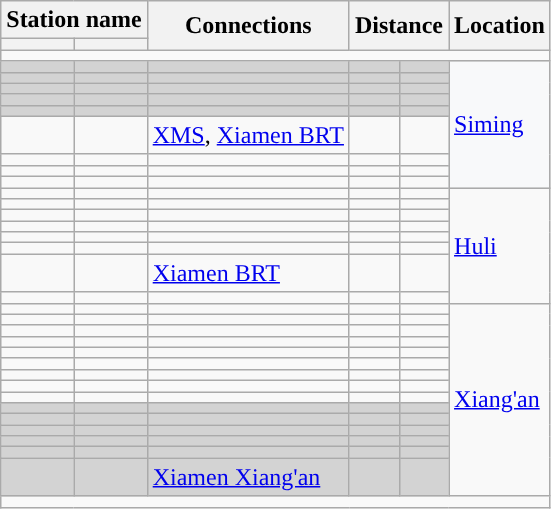<table class="wikitable">
<tr>
<th colspan="2">Station name</th>
<th rowspan="2">Connections</th>
<th colspan="2" rowspan="2">Distance<br></th>
<th rowspan="2">Location</th>
</tr>
<tr>
<th></th>
<th></th>
</tr>
<tr style="background:#">
<td colspan = "7"></td>
</tr>
<tr bgcolor="lightgrey">
<td></td>
<td></td>
<td></td>
<td></td>
<td></td>
<td bgcolor=#F8F9FA rowspan="9"><a href='#'>Siming</a></td>
</tr>
<tr bgcolor="lightgrey">
<td></td>
<td></td>
<td></td>
<td></td>
<td></td>
</tr>
<tr bgcolor="lightgrey">
<td></td>
<td></td>
<td></td>
<td></td>
<td></td>
</tr>
<tr bgcolor="lightgrey">
<td></td>
<td></td>
<td></td>
<td></td>
<td></td>
</tr>
<tr bgcolor="lightgrey">
<td></td>
<td></td>
<td></td>
<td></td>
<td></td>
</tr>
<tr>
<td></td>
<td></td>
<td> <a href='#'>XMS</a>, <a href='#'>Xiamen BRT</a></td>
<td></td>
<td></td>
</tr>
<tr>
<td></td>
<td></td>
<td></td>
<td></td>
<td></td>
</tr>
<tr>
<td></td>
<td></td>
<td></td>
<td></td>
<td></td>
</tr>
<tr>
<td></td>
<td></td>
<td></td>
<td></td>
<td></td>
</tr>
<tr>
<td></td>
<td></td>
<td></td>
<td></td>
<td></td>
<td rowspan="8"><a href='#'>Huli</a></td>
</tr>
<tr>
<td></td>
<td></td>
<td></td>
<td></td>
<td></td>
</tr>
<tr>
<td></td>
<td></td>
<td></td>
<td></td>
<td></td>
</tr>
<tr>
<td></td>
<td></td>
<td></td>
<td></td>
<td></td>
</tr>
<tr>
<td></td>
<td></td>
<td></td>
<td></td>
<td></td>
</tr>
<tr>
<td></td>
<td></td>
<td></td>
<td></td>
<td></td>
</tr>
<tr>
<td></td>
<td></td>
<td><a href='#'>Xiamen BRT</a></td>
<td></td>
<td></td>
</tr>
<tr>
<td></td>
<td></td>
<td></td>
<td></td>
<td></td>
</tr>
<tr>
<td></td>
<td></td>
<td></td>
<td></td>
<td></td>
<td rowspan="15"><a href='#'>Xiang'an</a></td>
</tr>
<tr>
<td></td>
<td></td>
<td></td>
<td></td>
<td></td>
</tr>
<tr>
<td></td>
<td></td>
<td></td>
<td></td>
<td></td>
</tr>
<tr>
<td></td>
<td></td>
<td></td>
<td></td>
<td></td>
</tr>
<tr>
<td></td>
<td></td>
<td></td>
<td></td>
<td></td>
</tr>
<tr>
<td></td>
<td></td>
<td></td>
<td></td>
<td></td>
</tr>
<tr>
<td></td>
<td></td>
<td></td>
<td></td>
<td></td>
</tr>
<tr>
<td></td>
<td></td>
<td></td>
<td></td>
<td></td>
</tr>
<tr>
<td></td>
<td></td>
<td></td>
<td></td>
<td></td>
</tr>
<tr bgcolor="lightgrey">
<td></td>
<td></td>
<td></td>
<td></td>
<td></td>
</tr>
<tr bgcolor="lightgrey">
<td></td>
<td></td>
<td></td>
<td></td>
<td></td>
</tr>
<tr bgcolor="lightgrey">
<td></td>
<td></td>
<td></td>
<td></td>
<td></td>
</tr>
<tr bgcolor="lightgrey">
<td></td>
<td></td>
<td></td>
<td></td>
<td></td>
</tr>
<tr bgcolor="lightgrey">
<td></td>
<td></td>
<td></td>
<td></td>
<td></td>
</tr>
<tr bgcolor="lightgrey">
<td></td>
<td></td>
<td>  <a href='#'>Xiamen Xiang'an</a></td>
<td></td>
<td></td>
</tr>
<tr style="background:#">
<td colspan = "7"></td>
</tr>
</table>
